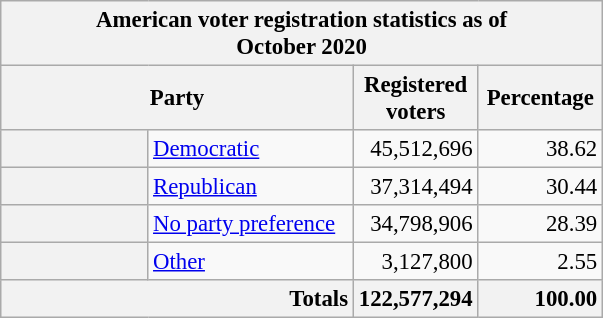<table class="wikitable floatright"  style="font-size:95%;">
<tr>
<th colspan="4">American voter registration statistics as of<br>October 2020</th>
</tr>
<tr>
<th colspan=2 style="width: 15em">Party</th>
<th style="width: 5em">Registered voters</th>
<th style="width: 5em">Percentage</th>
</tr>
<tr>
<th></th>
<td style="width: 130px"><a href='#'>Democratic</a></td>
<td style="text-align:right;">45,512,696</td>
<td style="text-align:right;">38.62</td>
</tr>
<tr>
<th></th>
<td style="width: 130px"><a href='#'>Republican</a></td>
<td style="text-align:right;">37,314,494</td>
<td style="text-align:right;">30.44</td>
</tr>
<tr>
<th></th>
<td style="width: 130px"><a href='#'>No party preference</a></td>
<td style="text-align:right;">34,798,906</td>
<td style="text-align:right;">28.39</td>
</tr>
<tr>
<th></th>
<td style="width: 130px"><a href='#'>Other</a></td>
<td style="text-align:right;">3,127,800</td>
<td style="text-align:right;">2.55</td>
</tr>
<tr style="background:#eee;">
<th colspan="2" style="text-align:right;">Totals</th>
<th style="text-align:right;">122,577,294</th>
<th style="text-align:right;">100.00</th>
</tr>
</table>
